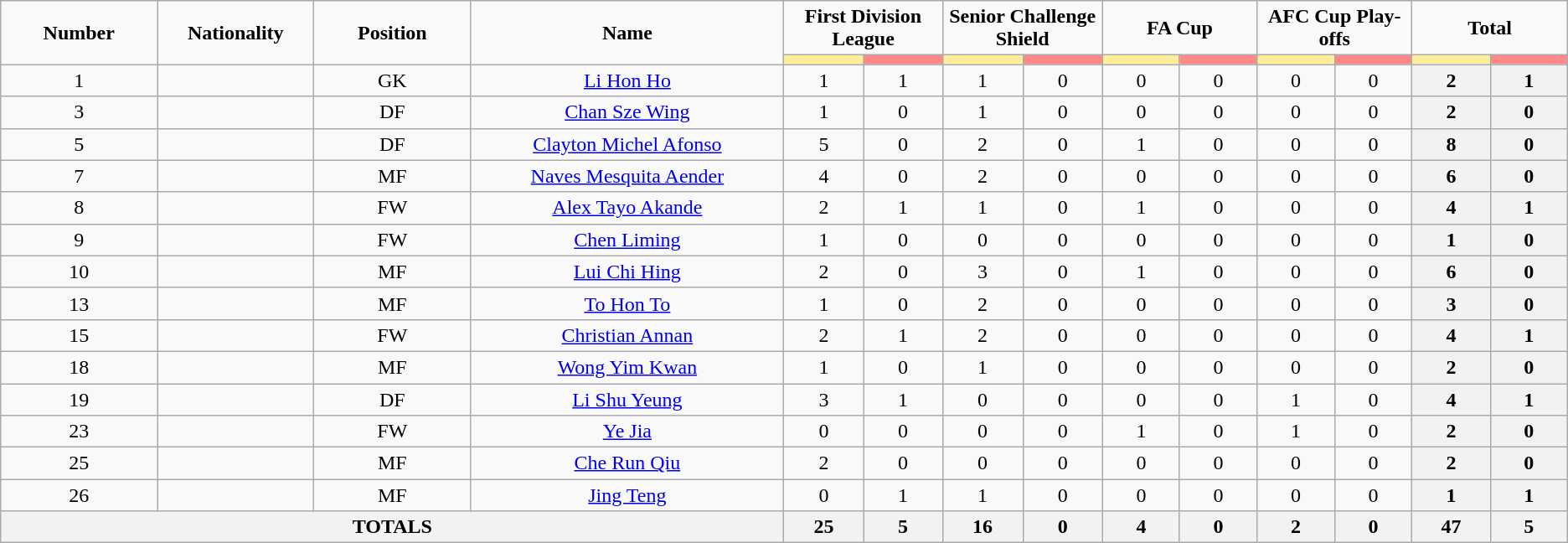<table class="wikitable" style="text-align:center;">
<tr style="text-align:center;">
<td rowspan="2"  style="width:10%; "><strong>Number</strong></td>
<td rowspan="2"  style="width:10%; "><strong>Nationality</strong></td>
<td rowspan="2"  style="width:10%; "><strong>Position</strong></td>
<td rowspan="2"  style="width:20%; "><strong>Name</strong></td>
<td colspan="2"><strong>First Division League</strong></td>
<td colspan="2"><strong>Senior Challenge Shield</strong></td>
<td colspan="2"><strong>FA Cup</strong></td>
<td colspan="2"><strong>AFC Cup Play-offs</strong></td>
<td colspan="2"><strong>Total</strong></td>
</tr>
<tr>
<th style="width:60px; background:#fe9;"></th>
<th style="width:60px; background:#ff8888;"></th>
<th style="width:60px; background:#fe9;"></th>
<th style="width:60px; background:#ff8888;"></th>
<th style="width:60px; background:#fe9;"></th>
<th style="width:60px; background:#ff8888;"></th>
<th style="width:60px; background:#fe9;"></th>
<th style="width:60px; background:#ff8888;"></th>
<th style="width:60px; background:#fe9;"></th>
<th style="width:60px; background:#ff8888;"></th>
</tr>
<tr>
<td>1</td>
<td></td>
<td>GK</td>
<td><a href='#'>Li Hon Ho</a></td>
<td>1</td>
<td>1</td>
<td>1</td>
<td>0</td>
<td>0</td>
<td>0</td>
<td>0</td>
<td>0</td>
<th>2</th>
<th>1</th>
</tr>
<tr>
<td>3</td>
<td></td>
<td>DF</td>
<td><a href='#'>Chan Sze Wing</a></td>
<td>1</td>
<td>0</td>
<td>1</td>
<td>0</td>
<td>0</td>
<td>0</td>
<td>0</td>
<td>0</td>
<th>2</th>
<th>0</th>
</tr>
<tr>
<td>5</td>
<td></td>
<td>DF</td>
<td><a href='#'>Clayton Michel Afonso</a></td>
<td>5</td>
<td>0</td>
<td>2</td>
<td>0</td>
<td>1</td>
<td>0</td>
<td>0</td>
<td>0</td>
<th>8</th>
<th>0</th>
</tr>
<tr>
<td>7</td>
<td></td>
<td>MF</td>
<td><a href='#'>Naves Mesquita Aender</a></td>
<td>4</td>
<td>0</td>
<td>2</td>
<td>0</td>
<td>0</td>
<td>0</td>
<td>0</td>
<td>0</td>
<th>6</th>
<th>0</th>
</tr>
<tr>
<td>8</td>
<td></td>
<td>FW</td>
<td><a href='#'>Alex Tayo Akande</a></td>
<td>2</td>
<td>1</td>
<td>1</td>
<td>0</td>
<td>1</td>
<td>0</td>
<td>0</td>
<td>0</td>
<th>4</th>
<th>1</th>
</tr>
<tr>
<td>9</td>
<td></td>
<td>FW</td>
<td><a href='#'>Chen Liming</a></td>
<td>1</td>
<td>0</td>
<td>0</td>
<td>0</td>
<td>0</td>
<td>0</td>
<td>0</td>
<td>0</td>
<th>1</th>
<th>0</th>
</tr>
<tr>
<td>10</td>
<td></td>
<td>MF</td>
<td><a href='#'>Lui Chi Hing</a></td>
<td>2</td>
<td>0</td>
<td>3</td>
<td>0</td>
<td>1</td>
<td>0</td>
<td>0</td>
<td>0</td>
<th>6</th>
<th>0</th>
</tr>
<tr>
<td>13</td>
<td></td>
<td>MF</td>
<td><a href='#'>To Hon To</a></td>
<td>1</td>
<td>0</td>
<td>2</td>
<td>0</td>
<td>0</td>
<td>0</td>
<td>0</td>
<td>0</td>
<th>3</th>
<th>0</th>
</tr>
<tr>
<td>15</td>
<td></td>
<td>FW</td>
<td><a href='#'>Christian Annan</a></td>
<td>2</td>
<td>1</td>
<td>2</td>
<td>0</td>
<td>0</td>
<td>0</td>
<td>0</td>
<td>0</td>
<th>4</th>
<th>1</th>
</tr>
<tr>
<td>18</td>
<td></td>
<td>MF</td>
<td><a href='#'>Wong Yim Kwan</a></td>
<td>1</td>
<td>0</td>
<td>1</td>
<td>0</td>
<td>0</td>
<td>0</td>
<td>0</td>
<td>0</td>
<th>2</th>
<th>0</th>
</tr>
<tr>
<td>19</td>
<td></td>
<td>DF</td>
<td><a href='#'>Li Shu Yeung</a></td>
<td>3</td>
<td>1</td>
<td>0</td>
<td>0</td>
<td>0</td>
<td>0</td>
<td>1</td>
<td>0</td>
<th>4</th>
<th>1</th>
</tr>
<tr>
<td>23</td>
<td></td>
<td>FW</td>
<td><a href='#'>Ye Jia</a></td>
<td>0</td>
<td>0</td>
<td>0</td>
<td>0</td>
<td>1</td>
<td>0</td>
<td>1</td>
<td>0</td>
<th>2</th>
<th>0</th>
</tr>
<tr>
<td>25</td>
<td></td>
<td>MF</td>
<td><a href='#'>Che Run Qiu</a></td>
<td>2</td>
<td>0</td>
<td>0</td>
<td>0</td>
<td>0</td>
<td>0</td>
<td>0</td>
<td>0</td>
<th>2</th>
<th>0</th>
</tr>
<tr>
<td>26</td>
<td></td>
<td>MF</td>
<td><a href='#'>Jing Teng</a></td>
<td>0</td>
<td>1</td>
<td>1</td>
<td>0</td>
<td>0</td>
<td>0</td>
<td>0</td>
<td>0</td>
<th>1</th>
<th>1</th>
</tr>
<tr>
<th colspan="4">TOTALS</th>
<th>25</th>
<th>5</th>
<th>16</th>
<th>0</th>
<th>4</th>
<th>0</th>
<th>2</th>
<th>0</th>
<th>47</th>
<th>5</th>
</tr>
</table>
